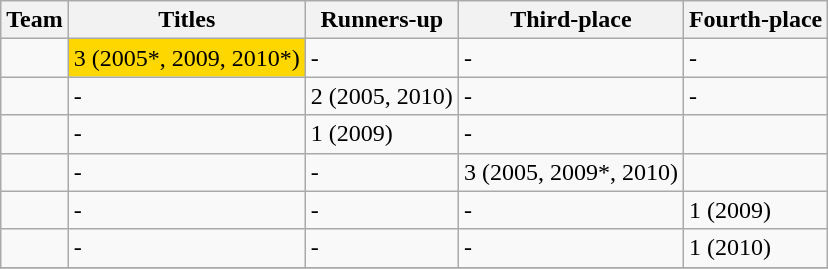<table class="wikitable">
<tr>
<th>Team</th>
<th>Titles</th>
<th>Runners-up</th>
<th>Third-place</th>
<th>Fourth-place</th>
</tr>
<tr>
<td></td>
<td bgcolor=gold>3 (2005*, 2009, 2010*)</td>
<td>-</td>
<td>-</td>
<td>-</td>
</tr>
<tr>
<td></td>
<td>-</td>
<td>2 (2005, 2010)</td>
<td>-</td>
<td>-</td>
</tr>
<tr>
<td></td>
<td>-</td>
<td>1 (2009)</td>
<td>-</td>
<td></td>
</tr>
<tr>
<td></td>
<td>-</td>
<td>-</td>
<td>3 (2005, 2009*, 2010)</td>
<td></td>
</tr>
<tr>
<td></td>
<td>-</td>
<td>-</td>
<td>-</td>
<td>1 (2009)</td>
</tr>
<tr>
<td></td>
<td>-</td>
<td>-</td>
<td>-</td>
<td>1 (2010)</td>
</tr>
<tr>
</tr>
</table>
